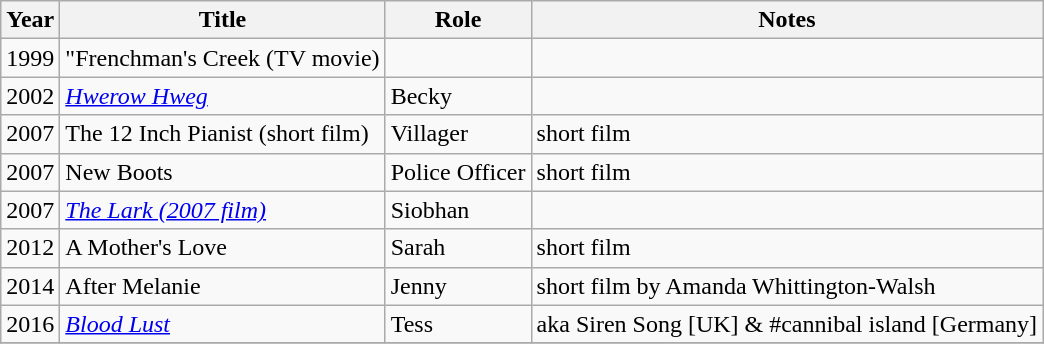<table class="wikitable sortable">
<tr>
<th>Year</th>
<th>Title</th>
<th>Role</th>
<th class="unsortable">Notes</th>
</tr>
<tr>
<td>1999</td>
<td>"Frenchman's Creek (TV movie)</td>
<td></td>
<td></td>
</tr>
<tr>
<td>2002</td>
<td><em><a href='#'>Hwerow Hweg</a></em></td>
<td>Becky</td>
<td></td>
</tr>
<tr>
<td>2007</td>
<td>The 12 Inch Pianist (short film)</td>
<td>Villager</td>
<td>short film</td>
</tr>
<tr>
<td>2007</td>
<td>New Boots</td>
<td>Police Officer</td>
<td>short film</td>
</tr>
<tr>
<td>2007</td>
<td><em><a href='#'>The Lark (2007 film)</a></em></td>
<td>Siobhan</td>
<td></td>
</tr>
<tr>
<td>2012</td>
<td>A Mother's Love</td>
<td>Sarah</td>
<td>short film</td>
</tr>
<tr>
<td>2014</td>
<td>After Melanie</td>
<td>Jenny</td>
<td>short film by Amanda Whittington-Walsh</td>
</tr>
<tr>
<td>2016</td>
<td><em><a href='#'>Blood Lust</a></em></td>
<td>Tess</td>
<td>aka Siren Song [UK] & #cannibal island [Germany]</td>
</tr>
<tr>
</tr>
</table>
